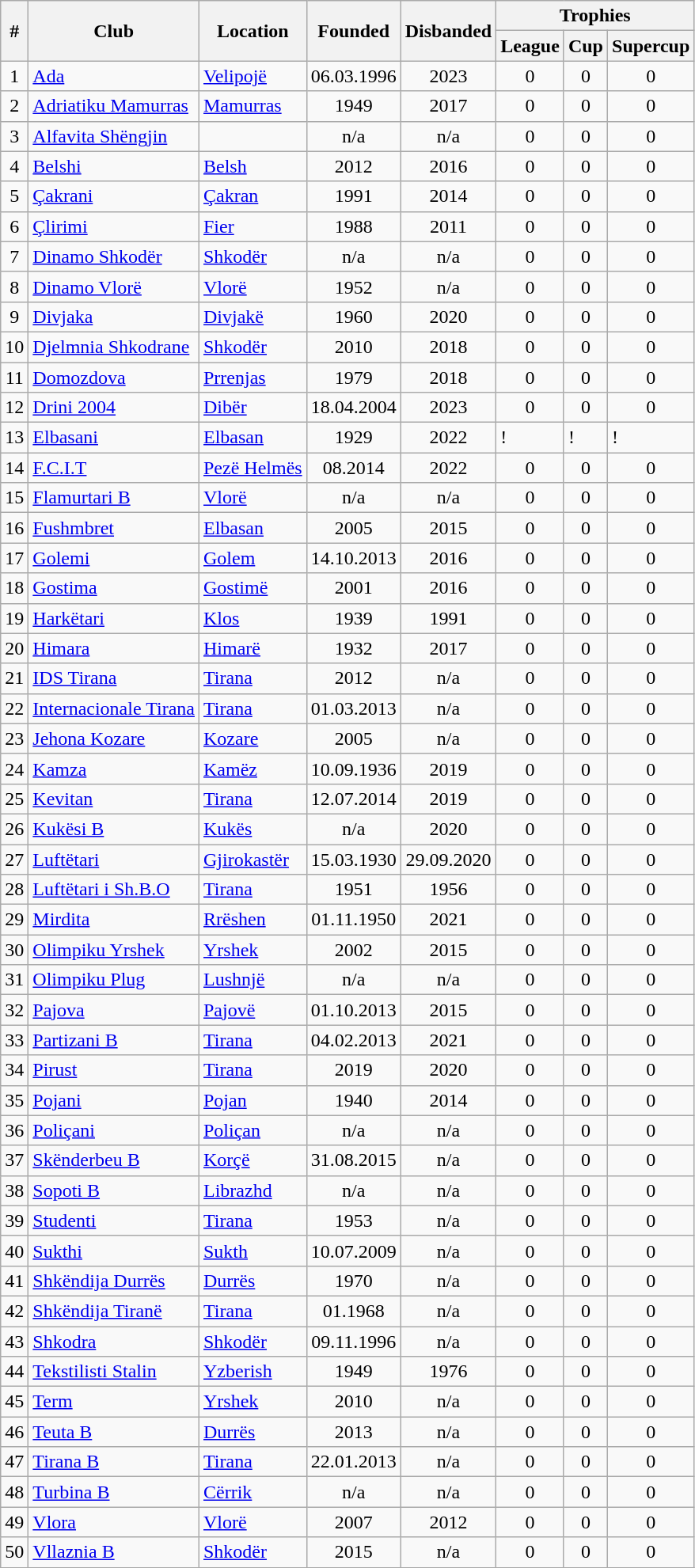<table class="wikitable sortable">
<tr>
<th rowspan="2">#</th>
<th rowspan="2">Club</th>
<th rowspan="2">Location</th>
<th rowspan="2">Founded</th>
<th rowspan="2">Disbanded</th>
<th colspan="3">Trophies</th>
</tr>
<tr>
<th>League</th>
<th>Cup</th>
<th>Supercup</th>
</tr>
<tr>
<td align=center>1</td>
<td><a href='#'>Ada</a></td>
<td><a href='#'>Velipojë</a></td>
<td align=center>06.03.1996</td>
<td align=center>2023</td>
<td align=center>0</td>
<td align=center>0</td>
<td align=center>0</td>
</tr>
<tr>
<td align=center>2</td>
<td><a href='#'>Adriatiku Mamurras</a></td>
<td><a href='#'>Mamurras</a></td>
<td align=center>1949</td>
<td align=center>2017</td>
<td align=center>0</td>
<td align=center>0</td>
<td align=center>0</td>
</tr>
<tr>
<td align=center>3</td>
<td><a href='#'>Alfavita Shëngjin</a></td>
<td></td>
<td align=center>n/a</td>
<td align=center>n/a</td>
<td align=center>0</td>
<td align=center>0</td>
<td align=center>0</td>
</tr>
<tr>
<td align=center>4</td>
<td><a href='#'>Belshi</a></td>
<td><a href='#'>Belsh</a></td>
<td align=center>2012</td>
<td align=center>2016</td>
<td align=center>0</td>
<td align=center>0</td>
<td align=center>0</td>
</tr>
<tr>
<td align=center>5</td>
<td><a href='#'>Çakrani</a></td>
<td><a href='#'>Çakran</a></td>
<td align=center>1991</td>
<td align=center>2014</td>
<td align=center>0</td>
<td align=center>0</td>
<td align=center>0</td>
</tr>
<tr>
<td align=center>6</td>
<td><a href='#'>Çlirimi</a></td>
<td><a href='#'>Fier</a></td>
<td align=center>1988</td>
<td align=center>2011</td>
<td align=center>0</td>
<td align=center>0</td>
<td align=center>0</td>
</tr>
<tr>
<td align=center>7</td>
<td><a href='#'>Dinamo Shkodër</a></td>
<td><a href='#'>Shkodër</a></td>
<td align=center>n/a</td>
<td align=center>n/a</td>
<td align=center>0</td>
<td align=center>0</td>
<td align=center>0</td>
</tr>
<tr>
<td align=center>8</td>
<td><a href='#'>Dinamo Vlorë</a></td>
<td><a href='#'>Vlorë</a></td>
<td align=center>1952</td>
<td align=center>n/a</td>
<td align=center>0</td>
<td align=center>0</td>
<td align=center>0</td>
</tr>
<tr>
<td align=center>9</td>
<td><a href='#'>Divjaka</a></td>
<td><a href='#'>Divjakë</a></td>
<td align=center>1960</td>
<td align=center>2020</td>
<td align=center>0</td>
<td align=center>0</td>
<td align=center>0</td>
</tr>
<tr>
<td align=center>10</td>
<td><a href='#'>Djelmnia Shkodrane</a></td>
<td><a href='#'>Shkodër</a></td>
<td align=center>2010</td>
<td align=center>2018</td>
<td align=center>0</td>
<td align=center>0</td>
<td align=center>0</td>
</tr>
<tr>
<td align=center>11</td>
<td><a href='#'>Domozdova</a></td>
<td><a href='#'>Prrenjas</a></td>
<td align=center>1979</td>
<td align=center>2018</td>
<td align=center>0</td>
<td align=center>0</td>
<td align=center>0</td>
</tr>
<tr>
<td align=center>12</td>
<td><a href='#'>Drini 2004</a></td>
<td><a href='#'>Dibër</a></td>
<td align=center>18.04.2004</td>
<td align=center>2023</td>
<td align=center>0</td>
<td align=center>0</td>
<td align=center>0</td>
</tr>
<tr>
<td align=center>13</td>
<td><a href='#'>Elbasani</a></td>
<td><a href='#'>Elbasan</a></td>
<td align=center>1929</td>
<td align=center>2022</td>
<td>! </td>
<td>! </td>
<td>! </td>
</tr>
<tr>
<td align=center>14</td>
<td><a href='#'>F.C.I.T</a></td>
<td><a href='#'>Pezë Helmës</a></td>
<td align=center>08.2014</td>
<td align=center>2022</td>
<td align=center>0</td>
<td align=center>0</td>
<td align=center>0</td>
</tr>
<tr>
<td align=center>15</td>
<td><a href='#'>Flamurtari B</a></td>
<td><a href='#'>Vlorë</a></td>
<td align=center>n/a</td>
<td align=center>n/a</td>
<td align=center>0</td>
<td align=center>0</td>
<td align=center>0</td>
</tr>
<tr>
<td align=center>16</td>
<td><a href='#'>Fushmbret</a></td>
<td><a href='#'>Elbasan</a></td>
<td align=center>2005</td>
<td align=center>2015</td>
<td align=center>0</td>
<td align=center>0</td>
<td align=center>0</td>
</tr>
<tr>
<td align=center>17</td>
<td><a href='#'>Golemi</a></td>
<td><a href='#'>Golem</a></td>
<td align=center>14.10.2013</td>
<td align=center>2016</td>
<td align=center>0</td>
<td align=center>0</td>
<td align=center>0</td>
</tr>
<tr>
<td align=center>18</td>
<td><a href='#'>Gostima</a></td>
<td><a href='#'>Gostimë</a></td>
<td align=center>2001</td>
<td align=center>2016</td>
<td align=center>0</td>
<td align=center>0</td>
<td align=center>0</td>
</tr>
<tr>
<td align=center>19</td>
<td><a href='#'>Harkëtari</a></td>
<td><a href='#'>Klos</a></td>
<td align=center>1939</td>
<td align=center>1991</td>
<td align=center>0</td>
<td align=center>0</td>
<td align=center>0</td>
</tr>
<tr>
<td align=center>20</td>
<td><a href='#'>Himara</a></td>
<td><a href='#'>Himarë</a></td>
<td align=center>1932</td>
<td align=center>2017</td>
<td align=center>0</td>
<td align=center>0</td>
<td align=center>0</td>
</tr>
<tr>
<td align=center>21</td>
<td><a href='#'>IDS Tirana</a></td>
<td><a href='#'>Tirana</a></td>
<td align=center>2012</td>
<td align=center>n/a</td>
<td align=center>0</td>
<td align=center>0</td>
<td align=center>0</td>
</tr>
<tr>
<td align=center>22</td>
<td><a href='#'>Internacionale Tirana</a></td>
<td><a href='#'>Tirana</a></td>
<td align=center>01.03.2013</td>
<td align=center>n/a</td>
<td align=center>0</td>
<td align=center>0</td>
<td align=center>0</td>
</tr>
<tr>
<td align=center>23</td>
<td><a href='#'>Jehona Kozare</a></td>
<td><a href='#'>Kozare</a></td>
<td align=center>2005</td>
<td align=center>n/a</td>
<td align=center>0</td>
<td align=center>0</td>
<td align=center>0</td>
</tr>
<tr>
<td align=center>24</td>
<td><a href='#'>Kamza</a></td>
<td><a href='#'>Kamëz</a></td>
<td align=center>10.09.1936</td>
<td align=center>2019</td>
<td align=center>0</td>
<td align=center>0</td>
<td align=center>0</td>
</tr>
<tr>
<td align=center>25</td>
<td><a href='#'>Kevitan</a></td>
<td><a href='#'>Tirana</a></td>
<td align=center>12.07.2014</td>
<td align=center>2019</td>
<td align=center>0</td>
<td align=center>0</td>
<td align=center>0</td>
</tr>
<tr>
<td align=center>26</td>
<td><a href='#'>Kukësi B</a></td>
<td><a href='#'>Kukës</a></td>
<td align=center>n/a</td>
<td align=center>2020</td>
<td align=center>0</td>
<td align=center>0</td>
<td align=center>0</td>
</tr>
<tr>
<td align=center>27</td>
<td><a href='#'>Luftëtari</a></td>
<td><a href='#'>Gjirokastër</a></td>
<td align=center>15.03.1930</td>
<td align=center>29.09.2020</td>
<td align=center>0</td>
<td align=center>0</td>
<td align=center>0</td>
</tr>
<tr>
<td align=center>28</td>
<td><a href='#'>Luftëtari i Sh.B.O</a></td>
<td><a href='#'>Tirana</a></td>
<td align=center>1951</td>
<td align=center>1956</td>
<td align=center>0</td>
<td align=center>0</td>
<td align=center>0</td>
</tr>
<tr>
<td align=center>29</td>
<td><a href='#'>Mirdita</a></td>
<td><a href='#'>Rrëshen</a></td>
<td align=center>01.11.1950</td>
<td align=center>2021</td>
<td align=center>0</td>
<td align=center>0</td>
<td align=center>0</td>
</tr>
<tr>
<td align=center>30</td>
<td><a href='#'>Olimpiku Yrshek</a></td>
<td><a href='#'>Yrshek</a></td>
<td align=center>2002</td>
<td align=center>2015</td>
<td align=center>0</td>
<td align=center>0</td>
<td align=center>0</td>
</tr>
<tr>
<td align=center>31</td>
<td><a href='#'>Olimpiku Plug</a></td>
<td><a href='#'>Lushnjë</a></td>
<td align=center>n/a</td>
<td align=center>n/a</td>
<td align=center>0</td>
<td align=center>0</td>
<td align=center>0</td>
</tr>
<tr>
<td align=center>32</td>
<td><a href='#'>Pajova</a></td>
<td><a href='#'>Pajovë</a></td>
<td align=center>01.10.2013</td>
<td align=center>2015</td>
<td align=center>0</td>
<td align=center>0</td>
<td align=center>0</td>
</tr>
<tr>
<td align=center>33</td>
<td><a href='#'>Partizani B</a></td>
<td><a href='#'>Tirana</a></td>
<td align=center>04.02.2013</td>
<td align=center>2021</td>
<td align=center>0</td>
<td align=center>0</td>
<td align=center>0</td>
</tr>
<tr>
<td align=center>34</td>
<td><a href='#'>Pirust</a></td>
<td><a href='#'>Tirana</a></td>
<td align=center>2019</td>
<td align=center>2020</td>
<td align=center>0</td>
<td align=center>0</td>
<td align=center>0</td>
</tr>
<tr>
<td align=center>35</td>
<td><a href='#'>Pojani</a></td>
<td><a href='#'>Pojan</a></td>
<td align=center>1940</td>
<td align=center>2014</td>
<td align=center>0</td>
<td align=center>0</td>
<td align=center>0</td>
</tr>
<tr>
<td align=center>36</td>
<td><a href='#'>Poliçani</a></td>
<td><a href='#'>Poliçan</a></td>
<td align=center>n/a</td>
<td align=center>n/a</td>
<td align=center>0</td>
<td align=center>0</td>
<td align=center>0</td>
</tr>
<tr>
<td align=center>37</td>
<td><a href='#'>Skënderbeu B</a></td>
<td><a href='#'>Korçë</a></td>
<td align=center>31.08.2015</td>
<td align=center>n/a</td>
<td align=center>0</td>
<td align=center>0</td>
<td align=center>0</td>
</tr>
<tr>
<td align=center>38</td>
<td><a href='#'>Sopoti B</a></td>
<td><a href='#'>Librazhd</a></td>
<td align=center>n/a</td>
<td align=center>n/a</td>
<td align=center>0</td>
<td align=center>0</td>
<td align=center>0</td>
</tr>
<tr>
<td align=center>39</td>
<td><a href='#'>Studenti</a></td>
<td><a href='#'>Tirana</a></td>
<td align=center>1953</td>
<td align=center>n/a</td>
<td align=center>0</td>
<td align=center>0</td>
<td align=center>0</td>
</tr>
<tr>
<td align=center>40</td>
<td><a href='#'>Sukthi</a></td>
<td><a href='#'>Sukth</a></td>
<td align=center>10.07.2009</td>
<td align=center>n/a</td>
<td align=center>0</td>
<td align=center>0</td>
<td align=center>0</td>
</tr>
<tr>
<td align=center>41</td>
<td><a href='#'>Shkëndija Durrës</a></td>
<td><a href='#'>Durrës</a></td>
<td align=center>1970</td>
<td align=center>n/a</td>
<td align=center>0</td>
<td align=center>0</td>
<td align=center>0</td>
</tr>
<tr>
<td align=center>42</td>
<td><a href='#'>Shkëndija Tiranë</a></td>
<td><a href='#'>Tirana</a></td>
<td align=center>01.1968</td>
<td align=center>n/a</td>
<td align=center>0</td>
<td align=center>0</td>
<td align=center>0</td>
</tr>
<tr>
<td align=center>43</td>
<td><a href='#'>Shkodra</a></td>
<td><a href='#'>Shkodër</a></td>
<td align=center>09.11.1996</td>
<td align=center>n/a</td>
<td align=center>0</td>
<td align=center>0</td>
<td align=center>0</td>
</tr>
<tr>
<td align=center>44</td>
<td><a href='#'>Tekstilisti Stalin</a></td>
<td><a href='#'>Yzberish</a></td>
<td align=center>1949</td>
<td align=center>1976</td>
<td align=center>0</td>
<td align=center>0</td>
<td align=center>0</td>
</tr>
<tr>
<td align=center>45</td>
<td><a href='#'>Term</a></td>
<td><a href='#'>Yrshek</a></td>
<td align=center>2010</td>
<td align=center>n/a</td>
<td align=center>0</td>
<td align=center>0</td>
<td align=center>0</td>
</tr>
<tr>
<td align=center>46</td>
<td><a href='#'>Teuta B</a></td>
<td><a href='#'>Durrës</a></td>
<td align=center>2013</td>
<td align=center>n/a</td>
<td align=center>0</td>
<td align=center>0</td>
<td align=center>0</td>
</tr>
<tr>
<td align=center>47</td>
<td><a href='#'>Tirana B</a></td>
<td><a href='#'>Tirana</a></td>
<td align=center>22.01.2013</td>
<td align=center>n/a</td>
<td align=center>0</td>
<td align=center>0</td>
<td align=center>0</td>
</tr>
<tr>
<td align=center>48</td>
<td><a href='#'>Turbina B</a></td>
<td><a href='#'>Cërrik</a></td>
<td align=center>n/a</td>
<td align=center>n/a</td>
<td align=center>0</td>
<td align=center>0</td>
<td align=center>0</td>
</tr>
<tr>
<td align=center>49</td>
<td><a href='#'>Vlora</a></td>
<td><a href='#'>Vlorë</a></td>
<td align=center>2007</td>
<td align=center>2012</td>
<td align=center>0</td>
<td align=center>0</td>
<td align=center>0</td>
</tr>
<tr>
<td align=center>50</td>
<td><a href='#'>Vllaznia B</a></td>
<td><a href='#'>Shkodër</a></td>
<td align=center>2015</td>
<td align=center>n/a</td>
<td align=center>0</td>
<td align=center>0</td>
<td align=center>0</td>
</tr>
<tr>
</tr>
</table>
